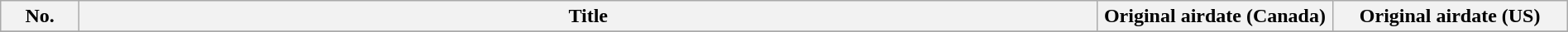<table class="wikitable plainrowheaders" style="width: 100%; margin-right: 0;">
<tr>
<th style="width:5%;">No.</th>
<th style="width:65%;">Title</th>
<th style="width:15%;">Original airdate (Canada)</th>
<th style="width:15%;">Original airdate (US)</th>
</tr>
<tr>
</tr>
</table>
